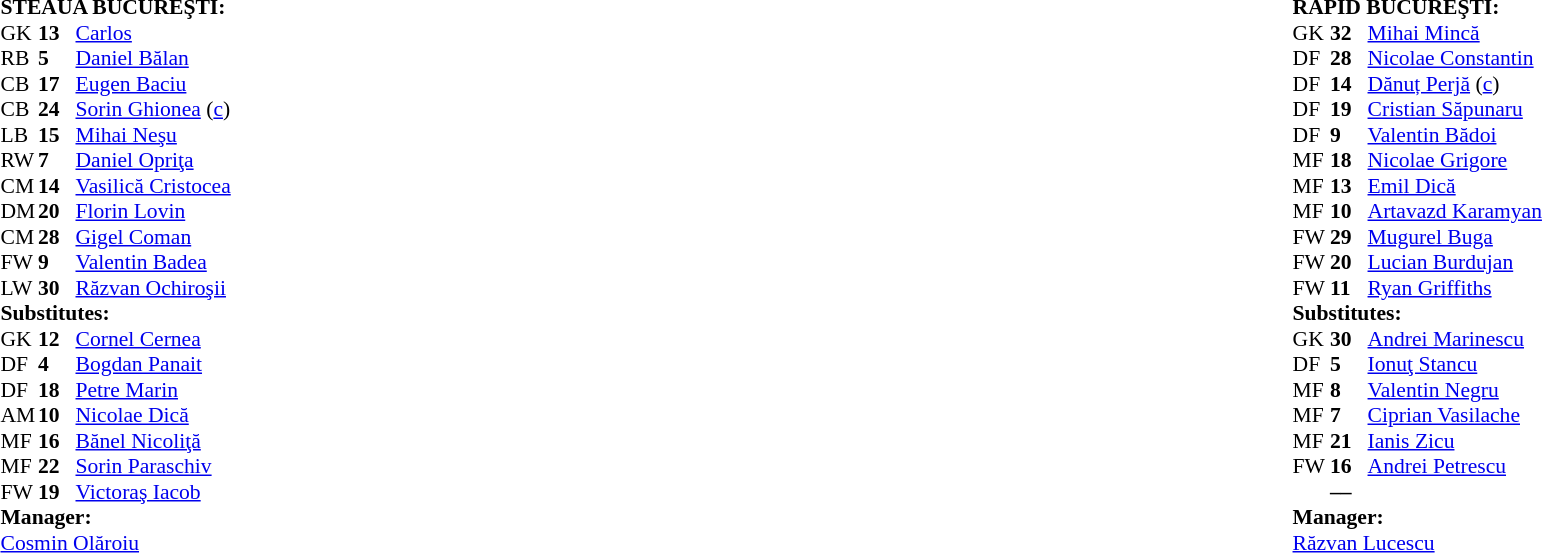<table width="100%">
<tr>
<td valign="top" width="50%"><br><table style="font-size: 90%" cellspacing="0" cellpadding="0">
<tr>
<td colspan="4"><strong>STEAUA BUCUREŞTI:</strong></td>
</tr>
<tr>
<th width=25></th>
<th width=25></th>
</tr>
<tr>
<td>GK</td>
<td><strong>13</strong></td>
<td> <a href='#'>Carlos</a></td>
</tr>
<tr>
<td>RB</td>
<td><strong>5</strong></td>
<td> <a href='#'>Daniel Bălan</a></td>
</tr>
<tr>
<td>CB</td>
<td><strong>17</strong></td>
<td> <a href='#'>Eugen Baciu</a></td>
</tr>
<tr>
<td>CB</td>
<td><strong>24</strong></td>
<td> <a href='#'>Sorin Ghionea</a> (<a href='#'>c</a>)</td>
<td></td>
</tr>
<tr>
<td>LB</td>
<td><strong>15</strong></td>
<td> <a href='#'>Mihai Neşu</a></td>
<td></td>
</tr>
<tr>
<td>RW</td>
<td><strong>7</strong></td>
<td> <a href='#'>Daniel Opriţa</a></td>
<td></td>
</tr>
<tr>
<td>CM</td>
<td><strong>14</strong></td>
<td> <a href='#'>Vasilică Cristocea</a></td>
</tr>
<tr>
<td>DM</td>
<td><strong>20</strong></td>
<td> <a href='#'>Florin Lovin</a></td>
</tr>
<tr>
<td>CM</td>
<td><strong>28</strong></td>
<td> <a href='#'>Gigel Coman</a></td>
<td></td>
<td></td>
</tr>
<tr>
<td>FW</td>
<td><strong>9</strong></td>
<td> <a href='#'>Valentin Badea</a></td>
<td></td>
<td></td>
</tr>
<tr>
<td>LW</td>
<td><strong>30</strong></td>
<td> <a href='#'>Răzvan Ochiroşii</a></td>
<td></td>
<td></td>
</tr>
<tr>
<td colspan=3><strong>Substitutes:</strong></td>
</tr>
<tr>
<td>GK</td>
<td><strong>12</strong></td>
<td> <a href='#'>Cornel Cernea</a></td>
</tr>
<tr>
<td>DF</td>
<td><strong>4</strong></td>
<td> <a href='#'>Bogdan Panait</a></td>
</tr>
<tr>
<td>DF</td>
<td><strong>18</strong></td>
<td> <a href='#'>Petre Marin</a></td>
</tr>
<tr>
<td>AM</td>
<td><strong>10</strong></td>
<td> <a href='#'>Nicolae Dică</a></td>
</tr>
<tr>
<td>MF</td>
<td><strong>16</strong></td>
<td> <a href='#'>Bănel Nicoliţă</a></td>
<td></td>
<td></td>
</tr>
<tr>
<td>MF</td>
<td><strong>22</strong></td>
<td> <a href='#'>Sorin Paraschiv</a></td>
<td></td>
<td></td>
</tr>
<tr>
<td>FW</td>
<td><strong>19</strong></td>
<td> <a href='#'>Victoraş Iacob</a></td>
<td></td>
<td></td>
</tr>
<tr>
<td colspan=3><strong>Manager:</strong></td>
</tr>
<tr>
<td colspan=4> <a href='#'>Cosmin Olăroiu</a></td>
</tr>
</table>
</td>
<td><br><table style="font-size: 90%" cellspacing="0" cellpadding="0" align=center>
<tr>
<td colspan="4"><strong>RAPID BUCUREŞTI:</strong></td>
</tr>
<tr>
<th width=25></th>
<th width=25></th>
</tr>
<tr>
<td>GK</td>
<td><strong>32</strong></td>
<td> <a href='#'>Mihai Mincă</a></td>
</tr>
<tr>
<td>DF</td>
<td><strong>28</strong></td>
<td> <a href='#'>Nicolae Constantin</a></td>
<td></td>
</tr>
<tr>
<td>DF</td>
<td><strong>14</strong></td>
<td> <a href='#'>Dănuț Perjă</a> (<a href='#'>c</a>)</td>
</tr>
<tr>
<td>DF</td>
<td><strong>19</strong></td>
<td> <a href='#'>Cristian Săpunaru</a></td>
<td></td>
</tr>
<tr>
<td>DF</td>
<td><strong>9</strong></td>
<td> <a href='#'>Valentin Bădoi</a></td>
</tr>
<tr>
<td>MF</td>
<td><strong>18</strong></td>
<td> <a href='#'>Nicolae Grigore</a></td>
<td></td>
<td></td>
</tr>
<tr>
<td>MF</td>
<td><strong>13</strong></td>
<td> <a href='#'>Emil Dică</a></td>
</tr>
<tr>
<td>MF</td>
<td><strong>10</strong></td>
<td> <a href='#'>Artavazd Karamyan</a></td>
<td></td>
<td></td>
</tr>
<tr>
<td>FW</td>
<td><strong>29</strong></td>
<td> <a href='#'>Mugurel Buga</a></td>
<td></td>
</tr>
<tr>
<td>FW</td>
<td><strong>20</strong></td>
<td> <a href='#'>Lucian Burdujan</a></td>
</tr>
<tr>
<td>FW</td>
<td><strong>11</strong></td>
<td> <a href='#'>Ryan Griffiths</a></td>
<td></td>
<td></td>
</tr>
<tr>
<td colspan=3><strong>Substitutes:</strong></td>
</tr>
<tr>
<td>GK</td>
<td><strong>30</strong></td>
<td> <a href='#'>Andrei Marinescu</a></td>
</tr>
<tr>
<td>DF</td>
<td><strong>5</strong></td>
<td> <a href='#'>Ionuţ Stancu</a></td>
<td></td>
<td></td>
</tr>
<tr>
<td>MF</td>
<td><strong>8</strong></td>
<td> <a href='#'>Valentin Negru</a></td>
<td></td>
<td></td>
</tr>
<tr>
<td>MF</td>
<td><strong>7</strong></td>
<td> <a href='#'>Ciprian Vasilache</a></td>
</tr>
<tr>
<td>MF</td>
<td><strong>21</strong></td>
<td> <a href='#'>Ianis Zicu</a></td>
<td></td>
<td></td>
</tr>
<tr>
<td>FW</td>
<td><strong>16</strong></td>
<td> <a href='#'>Andrei Petrescu</a></td>
</tr>
<tr>
<td></td>
<td><strong>––</strong></td>
<td></td>
<td></td>
<td></td>
</tr>
<tr>
<td colspan=3><strong>Manager:</strong></td>
</tr>
<tr>
<td colspan=4> <a href='#'>Răzvan Lucescu</a></td>
</tr>
</table>
</td>
</tr>
<tr>
</tr>
</table>
